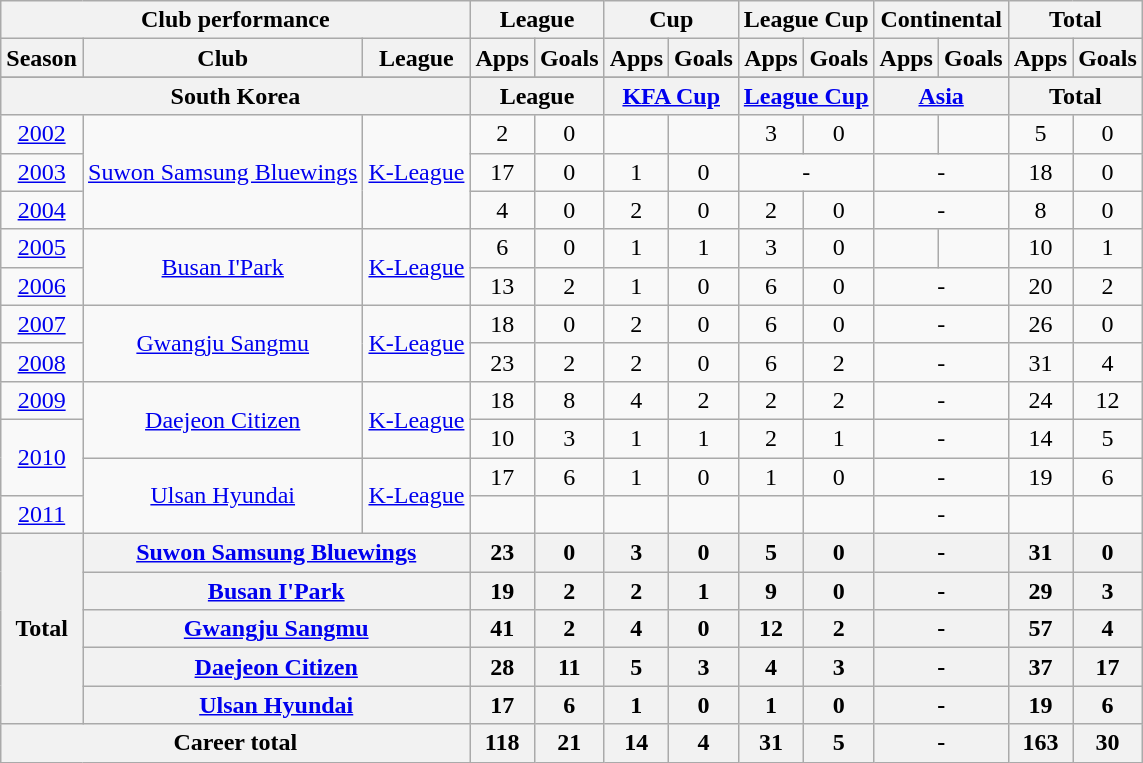<table class="wikitable" style="text-align:center">
<tr>
<th colspan=3>Club performance</th>
<th colspan=2>League</th>
<th colspan=2>Cup</th>
<th colspan=2>League Cup</th>
<th colspan=2>Continental</th>
<th colspan=2>Total</th>
</tr>
<tr>
<th>Season</th>
<th>Club</th>
<th>League</th>
<th>Apps</th>
<th>Goals</th>
<th>Apps</th>
<th>Goals</th>
<th>Apps</th>
<th>Goals</th>
<th>Apps</th>
<th>Goals</th>
<th>Apps</th>
<th>Goals</th>
</tr>
<tr>
</tr>
<tr>
<th colspan=3>South Korea</th>
<th colspan=2>League</th>
<th colspan=2><a href='#'>KFA Cup</a></th>
<th colspan=2><a href='#'>League Cup</a></th>
<th colspan=2><a href='#'>Asia</a></th>
<th colspan=2>Total</th>
</tr>
<tr>
<td><a href='#'>2002</a></td>
<td rowspan="3"><a href='#'>Suwon Samsung Bluewings</a></td>
<td rowspan="3"><a href='#'>K-League</a></td>
<td>2</td>
<td>0</td>
<td></td>
<td></td>
<td>3</td>
<td>0</td>
<td></td>
<td></td>
<td>5</td>
<td>0</td>
</tr>
<tr>
<td><a href='#'>2003</a></td>
<td>17</td>
<td>0</td>
<td>1</td>
<td>0</td>
<td colspan="2">-</td>
<td colspan="2">-</td>
<td>18</td>
<td>0</td>
</tr>
<tr>
<td><a href='#'>2004</a></td>
<td>4</td>
<td>0</td>
<td>2</td>
<td>0</td>
<td>2</td>
<td>0</td>
<td colspan="2">-</td>
<td>8</td>
<td>0</td>
</tr>
<tr>
<td><a href='#'>2005</a></td>
<td rowspan="2"><a href='#'>Busan I'Park</a></td>
<td rowspan="2"><a href='#'>K-League</a></td>
<td>6</td>
<td>0</td>
<td>1</td>
<td>1</td>
<td>3</td>
<td>0</td>
<td></td>
<td></td>
<td>10</td>
<td>1</td>
</tr>
<tr>
<td><a href='#'>2006</a></td>
<td>13</td>
<td>2</td>
<td>1</td>
<td>0</td>
<td>6</td>
<td>0</td>
<td colspan="2">-</td>
<td>20</td>
<td>2</td>
</tr>
<tr>
<td><a href='#'>2007</a></td>
<td rowspan="2"><a href='#'>Gwangju Sangmu</a></td>
<td rowspan="2"><a href='#'>K-League</a></td>
<td>18</td>
<td>0</td>
<td>2</td>
<td>0</td>
<td>6</td>
<td>0</td>
<td colspan="2">-</td>
<td>26</td>
<td>0</td>
</tr>
<tr>
<td><a href='#'>2008</a></td>
<td>23</td>
<td>2</td>
<td>2</td>
<td>0</td>
<td>6</td>
<td>2</td>
<td colspan="2">-</td>
<td>31</td>
<td>4</td>
</tr>
<tr>
<td><a href='#'>2009</a></td>
<td rowspan="2"><a href='#'>Daejeon Citizen</a></td>
<td rowspan="2"><a href='#'>K-League</a></td>
<td>18</td>
<td>8</td>
<td>4</td>
<td>2</td>
<td>2</td>
<td>2</td>
<td colspan="2">-</td>
<td>24</td>
<td>12</td>
</tr>
<tr>
<td rowspan=2><a href='#'>2010</a></td>
<td>10</td>
<td>3</td>
<td>1</td>
<td>1</td>
<td>2</td>
<td>1</td>
<td colspan="2">-</td>
<td>14</td>
<td>5</td>
</tr>
<tr>
<td rowspan="2"><a href='#'>Ulsan Hyundai</a></td>
<td rowspan="2"><a href='#'>K-League</a></td>
<td>17</td>
<td>6</td>
<td>1</td>
<td>0</td>
<td>1</td>
<td>0</td>
<td colspan="2">-</td>
<td>19</td>
<td>6</td>
</tr>
<tr>
<td><a href='#'>2011</a></td>
<td></td>
<td></td>
<td></td>
<td></td>
<td></td>
<td></td>
<td colspan="2">-</td>
<td></td>
<td></td>
</tr>
<tr>
<th rowspan=5>Total</th>
<th colspan=2><a href='#'>Suwon Samsung Bluewings</a></th>
<th>23</th>
<th>0</th>
<th>3</th>
<th>0</th>
<th>5</th>
<th>0</th>
<th colspan="2">-</th>
<th>31</th>
<th>0</th>
</tr>
<tr>
<th colspan=2><a href='#'>Busan I'Park</a></th>
<th>19</th>
<th>2</th>
<th>2</th>
<th>1</th>
<th>9</th>
<th>0</th>
<th colspan="2">-</th>
<th>29</th>
<th>3</th>
</tr>
<tr>
<th colspan=2><a href='#'>Gwangju Sangmu</a></th>
<th>41</th>
<th>2</th>
<th>4</th>
<th>0</th>
<th>12</th>
<th>2</th>
<th colspan="2">-</th>
<th>57</th>
<th>4</th>
</tr>
<tr>
<th colspan=2><a href='#'>Daejeon Citizen</a></th>
<th>28</th>
<th>11</th>
<th>5</th>
<th>3</th>
<th>4</th>
<th>3</th>
<th colspan="2">-</th>
<th>37</th>
<th>17</th>
</tr>
<tr>
<th colspan=2><a href='#'>Ulsan Hyundai</a></th>
<th>17</th>
<th>6</th>
<th>1</th>
<th>0</th>
<th>1</th>
<th>0</th>
<th colspan="2">-</th>
<th>19</th>
<th>6</th>
</tr>
<tr>
<th colspan=3>Career total</th>
<th>118</th>
<th>21</th>
<th>14</th>
<th>4</th>
<th>31</th>
<th>5</th>
<th colspan="2">-</th>
<th>163</th>
<th>30</th>
</tr>
</table>
